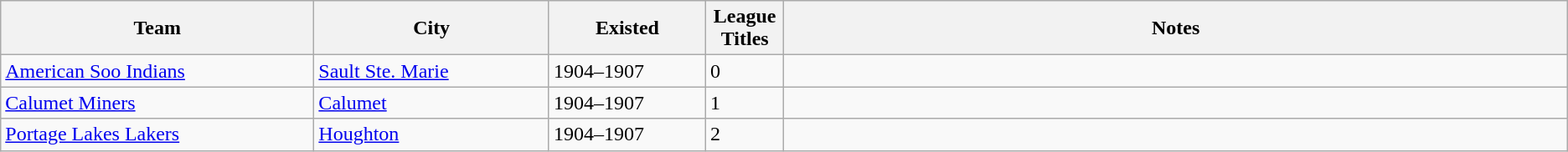<table class="wikitable">
<tr>
<th bgcolor="#DDDDFF" width="20%">Team</th>
<th bgcolor="#DDDDFF" width="15%">City</th>
<th bgcolor="#DDDDFF" width="10%">Existed</th>
<th bgcolor="#DDDDFF" width="5%">League Titles</th>
<th bgcolor="#DDDDFF" width="50%">Notes</th>
</tr>
<tr>
<td><a href='#'>American Soo Indians</a></td>
<td><a href='#'>Sault Ste. Marie</a></td>
<td>1904–1907</td>
<td>0</td>
<td></td>
</tr>
<tr>
<td><a href='#'>Calumet Miners</a></td>
<td><a href='#'>Calumet</a></td>
<td>1904–1907</td>
<td>1</td>
<td></td>
</tr>
<tr>
<td><a href='#'>Portage Lakes Lakers</a></td>
<td><a href='#'>Houghton</a></td>
<td>1904–1907</td>
<td>2</td>
<td></td>
</tr>
</table>
